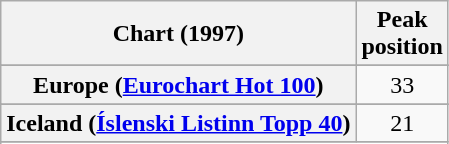<table class="wikitable sortable plainrowheaders" style="text-align:center">
<tr>
<th>Chart (1997)</th>
<th>Peak<br>position</th>
</tr>
<tr>
</tr>
<tr>
</tr>
<tr>
<th scope="row">Europe (<a href='#'>Eurochart Hot 100</a>)</th>
<td>33</td>
</tr>
<tr>
</tr>
<tr>
</tr>
<tr>
<th scope="row">Iceland (<a href='#'>Íslenski Listinn Topp 40</a>)</th>
<td>21</td>
</tr>
<tr>
</tr>
<tr>
</tr>
<tr>
</tr>
<tr>
</tr>
<tr>
</tr>
<tr>
</tr>
<tr>
</tr>
<tr>
</tr>
<tr>
</tr>
<tr>
</tr>
<tr>
</tr>
<tr>
</tr>
<tr>
</tr>
<tr>
</tr>
</table>
